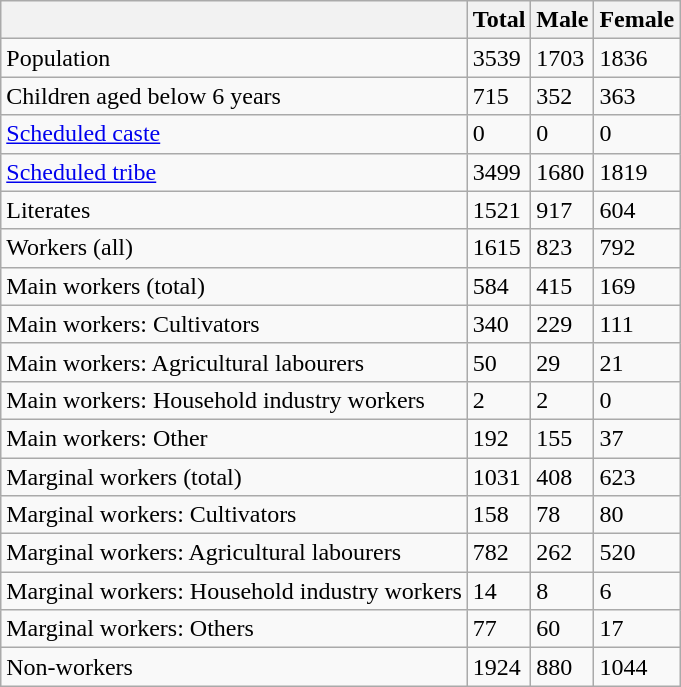<table class="wikitable sortable">
<tr>
<th></th>
<th>Total</th>
<th>Male</th>
<th>Female</th>
</tr>
<tr>
<td>Population</td>
<td>3539</td>
<td>1703</td>
<td>1836</td>
</tr>
<tr>
<td>Children aged below 6 years</td>
<td>715</td>
<td>352</td>
<td>363</td>
</tr>
<tr>
<td><a href='#'>Scheduled caste</a></td>
<td>0</td>
<td>0</td>
<td>0</td>
</tr>
<tr>
<td><a href='#'>Scheduled tribe</a></td>
<td>3499</td>
<td>1680</td>
<td>1819</td>
</tr>
<tr>
<td>Literates</td>
<td>1521</td>
<td>917</td>
<td>604</td>
</tr>
<tr>
<td>Workers (all)</td>
<td>1615</td>
<td>823</td>
<td>792</td>
</tr>
<tr>
<td>Main workers (total)</td>
<td>584</td>
<td>415</td>
<td>169</td>
</tr>
<tr>
<td>Main workers: Cultivators</td>
<td>340</td>
<td>229</td>
<td>111</td>
</tr>
<tr>
<td>Main workers: Agricultural labourers</td>
<td>50</td>
<td>29</td>
<td>21</td>
</tr>
<tr>
<td>Main workers: Household industry workers</td>
<td>2</td>
<td>2</td>
<td>0</td>
</tr>
<tr>
<td>Main workers: Other</td>
<td>192</td>
<td>155</td>
<td>37</td>
</tr>
<tr>
<td>Marginal workers (total)</td>
<td>1031</td>
<td>408</td>
<td>623</td>
</tr>
<tr>
<td>Marginal workers: Cultivators</td>
<td>158</td>
<td>78</td>
<td>80</td>
</tr>
<tr>
<td>Marginal workers: Agricultural labourers</td>
<td>782</td>
<td>262</td>
<td>520</td>
</tr>
<tr>
<td>Marginal workers: Household industry workers</td>
<td>14</td>
<td>8</td>
<td>6</td>
</tr>
<tr>
<td>Marginal workers: Others</td>
<td>77</td>
<td>60</td>
<td>17</td>
</tr>
<tr>
<td>Non-workers</td>
<td>1924</td>
<td>880</td>
<td>1044</td>
</tr>
</table>
